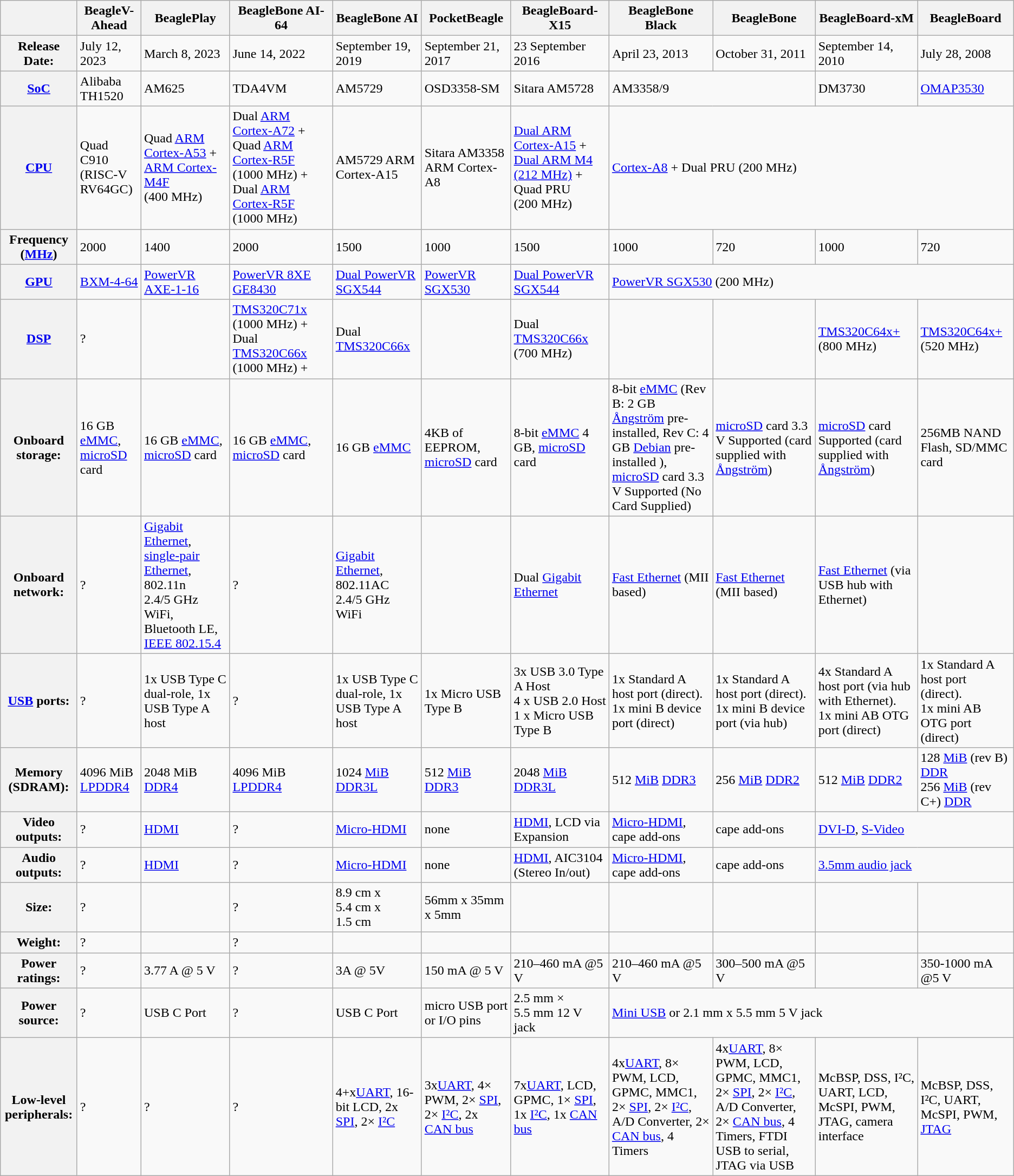<table class="wikitable">
<tr>
<th></th>
<th>BeagleV-Ahead</th>
<th>BeaglePlay</th>
<th>BeagleBone AI-64</th>
<th>BeagleBone AI</th>
<th>PocketBeagle</th>
<th>BeagleBoard-X15</th>
<th>BeagleBone Black</th>
<th>BeagleBone</th>
<th>BeagleBoard-xM</th>
<th>BeagleBoard</th>
</tr>
<tr>
<th>Release Date:</th>
<td>July 12, 2023</td>
<td>March 8, 2023</td>
<td>June 14, 2022</td>
<td>September 19, 2019</td>
<td>September 21, 2017</td>
<td>23 September 2016</td>
<td>April 23, 2013</td>
<td>October 31, 2011</td>
<td>September 14, 2010</td>
<td>July 28, 2008</td>
</tr>
<tr>
<th><a href='#'>SoC</a></th>
<td>Alibaba TH1520</td>
<td>AM625</td>
<td>TDA4VM</td>
<td>AM5729</td>
<td>OSD3358-SM</td>
<td>Sitara AM5728</td>
<td colspan=2>AM3358/9</td>
<td>DM3730</td>
<td><a href='#'>OMAP3530</a></td>
</tr>
<tr>
<th><a href='#'>CPU</a></th>
<td>Quad C910 (RISC-V RV64GC)</td>
<td>Quad <a href='#'>ARM Cortex-A53</a> + <a href='#'>ARM Cortex-M4F</a> (400 MHz)</td>
<td>Dual <a href='#'>ARM Cortex-A72</a> + Quad <a href='#'>ARM Cortex-R5F</a> (1000 MHz) + Dual <a href='#'>ARM Cortex-R5F</a> (1000 MHz)</td>
<td>AM5729 ARM Cortex-A15</td>
<td>Sitara AM3358 ARM Cortex-A8</td>
<td><a href='#'>Dual ARM Cortex-A15</a> + <a href='#'>Dual ARM M4 (212 MHz)</a> + Quad PRU (200 MHz)</td>
<td colspan="5"><a href='#'>Cortex-A8</a> + Dual PRU (200 MHz)</td>
</tr>
<tr>
<th>Frequency (<a href='#'>MHz</a>)</th>
<td>2000</td>
<td>1400</td>
<td>2000</td>
<td>1500</td>
<td>1000</td>
<td>1500</td>
<td>1000</td>
<td>720</td>
<td>1000</td>
<td>720</td>
</tr>
<tr>
<th><a href='#'>GPU</a></th>
<td><a href='#'>BXM-4-64</a></td>
<td><a href='#'>PowerVR AXE-1-16</a></td>
<td><a href='#'>PowerVR 8XE GE8430</a></td>
<td><a href='#'>Dual PowerVR SGX544</a></td>
<td><a href='#'>PowerVR SGX530</a></td>
<td><a href='#'>Dual PowerVR SGX544</a></td>
<td colspan="4"><a href='#'>PowerVR SGX530</a> (200 MHz)</td>
</tr>
<tr>
<th><a href='#'>DSP</a></th>
<td>?</td>
<td></td>
<td><a href='#'>TMS320C71x</a> (1000 MHz) + Dual <a href='#'>TMS320C66x</a> (1000 MHz) + </td>
<td>Dual <a href='#'>TMS320C66x</a></td>
<td></td>
<td>Dual <a href='#'>TMS320C66x</a> (700 MHz)</td>
<td></td>
<td></td>
<td><a href='#'>TMS320C64x+</a> (800 MHz)</td>
<td><a href='#'>TMS320C64x+</a> (520 MHz)</td>
</tr>
<tr>
<th>Onboard storage:</th>
<td>16 GB <a href='#'>eMMC</a>, <a href='#'>microSD</a> card</td>
<td>16 GB <a href='#'>eMMC</a>, <a href='#'>microSD</a> card</td>
<td>16 GB <a href='#'>eMMC</a>, <a href='#'>microSD</a> card</td>
<td>16 GB <a href='#'>eMMC</a></td>
<td>4KB of EEPROM, <a href='#'>microSD</a> card</td>
<td>8-bit <a href='#'>eMMC</a> 4 GB, <a href='#'>microSD</a> card</td>
<td>8-bit <a href='#'>eMMC</a> (Rev B: 2 GB <a href='#'>Ångström</a> pre-installed, Rev C: 4 GB <a href='#'>Debian</a> pre-installed ), <a href='#'>microSD</a> card 3.3 V Supported (No Card Supplied)</td>
<td><a href='#'>microSD</a> card 3.3 V Supported (card supplied with <a href='#'>Ångström</a>)</td>
<td><a href='#'>microSD</a> card Supported (card supplied with <a href='#'>Ångström</a>)</td>
<td>256MB NAND Flash, SD/MMC card</td>
</tr>
<tr>
<th>Onboard network:</th>
<td>?</td>
<td><a href='#'>Gigabit Ethernet</a>, <a href='#'>single-pair Ethernet</a>, 802.11n 2.4/5 GHz WiFi, Bluetooth LE, <a href='#'>IEEE 802.15.4</a></td>
<td>?</td>
<td><a href='#'>Gigabit Ethernet</a>, 802.11AC 2.4/5 GHz WiFi</td>
<td></td>
<td>Dual <a href='#'>Gigabit Ethernet</a></td>
<td><a href='#'>Fast Ethernet</a> (MII based)</td>
<td><a href='#'>Fast Ethernet</a> (MII based)</td>
<td><a href='#'>Fast Ethernet</a> (via USB hub with Ethernet)</td>
<td></td>
</tr>
<tr>
<th><a href='#'>USB</a> ports:</th>
<td>?</td>
<td>1x USB Type C dual-role, 1x USB Type A host</td>
<td>?</td>
<td>1x USB Type C dual-role, 1x USB Type A host</td>
<td>1x Micro USB Type B</td>
<td>3x USB 3.0 Type A Host<br>4 x USB 2.0 Host<br>1 x Micro USB Type B</td>
<td>1x Standard A host port (direct).<br>1x mini B device port (direct)</td>
<td>1x Standard A host port (direct).<br>1x mini B device port (via hub)</td>
<td>4x Standard A host port (via hub with Ethernet).<br>1x mini AB OTG port (direct)</td>
<td>1x Standard A host port (direct).<br>1x mini AB OTG port (direct)</td>
</tr>
<tr>
<th>Memory (SDRAM):</th>
<td>4096 MiB <a href='#'>LPDDR4</a></td>
<td>2048 MiB <a href='#'>DDR4</a></td>
<td>4096 MiB <a href='#'>LPDDR4</a></td>
<td>1024 <a href='#'>MiB</a> <a href='#'>DDR3L</a></td>
<td>512 <a href='#'>MiB</a> <a href='#'>DDR3</a></td>
<td>2048 <a href='#'>MiB</a> <a href='#'>DDR3L</a></td>
<td>512 <a href='#'>MiB</a> <a href='#'>DDR3</a></td>
<td>256 <a href='#'>MiB</a> <a href='#'>DDR2</a></td>
<td>512 <a href='#'>MiB</a> <a href='#'>DDR2</a></td>
<td>128 <a href='#'>MiB</a> (rev B) <a href='#'>DDR</a><br> 256 <a href='#'>MiB</a> (rev C+) <a href='#'>DDR</a></td>
</tr>
<tr>
<th>Video outputs:</th>
<td>?</td>
<td><a href='#'>HDMI</a></td>
<td>?</td>
<td><a href='#'>Micro-HDMI</a></td>
<td>none</td>
<td><a href='#'>HDMI</a>, LCD via Expansion</td>
<td><a href='#'>Micro-HDMI</a>, cape add-ons</td>
<td>cape add-ons</td>
<td colspan=2><a href='#'>DVI-D</a>, <a href='#'>S-Video</a></td>
</tr>
<tr>
<th>Audio outputs:</th>
<td>?</td>
<td><a href='#'>HDMI</a></td>
<td>?</td>
<td><a href='#'>Micro-HDMI</a></td>
<td>none</td>
<td><a href='#'>HDMI</a>, AIC3104 (Stereo In/out)</td>
<td><a href='#'>Micro-HDMI</a>, cape add-ons</td>
<td>cape add-ons</td>
<td colspan=2><a href='#'>3.5mm audio jack</a></td>
</tr>
<tr>
<th>Size:</th>
<td>?</td>
<td></td>
<td>?</td>
<td>8.9 cm x 5.4 cm x 1.5 cm</td>
<td>56mm x 35mm x 5mm</td>
<td></td>
<td></td>
<td></td>
<td></td>
<td></td>
</tr>
<tr>
<th>Weight:</th>
<td>?</td>
<td></td>
<td>?</td>
<td></td>
<td></td>
<td></td>
<td></td>
<td></td>
<td></td>
<td></td>
</tr>
<tr>
<th>Power ratings:</th>
<td>?</td>
<td>3.77 A @ 5 V</td>
<td>?</td>
<td>3A @ 5V</td>
<td>150 mA @ 5 V</td>
<td>210–460 mA @5 V</td>
<td>210–460 mA @5 V</td>
<td>300–500 mA @5 V</td>
<td></td>
<td>350-1000 mA @5 V</td>
</tr>
<tr>
<th>Power source:</th>
<td>?</td>
<td>USB C Port</td>
<td>?</td>
<td>USB C Port</td>
<td>micro USB port or I/O pins</td>
<td>2.5 mm × 5.5 mm 12 V jack</td>
<td colspan="4"><a href='#'>Mini USB</a> or 2.1 mm x 5.5 mm 5 V jack</td>
</tr>
<tr>
<th>Low-level peripherals:</th>
<td>?</td>
<td>?</td>
<td>?</td>
<td>4+x<a href='#'>UART</a>, 16-bit LCD, 2x <a href='#'>SPI</a>, 2× <a href='#'>I²C</a></td>
<td>3x<a href='#'>UART</a>, 4× PWM, 2× <a href='#'>SPI</a>, 2× <a href='#'>I²C</a>, 2x <a href='#'>CAN bus</a></td>
<td>7x<a href='#'>UART</a>, LCD, GPMC, 1× <a href='#'>SPI</a>, 1x <a href='#'>I²C</a>, 1x <a href='#'>CAN bus</a></td>
<td>4x<a href='#'>UART</a>, 8× PWM, LCD, GPMC, MMC1, 2× <a href='#'>SPI</a>, 2× <a href='#'>I²C</a>, A/D Converter, 2× <a href='#'>CAN bus</a>, 4 Timers</td>
<td>4x<a href='#'>UART</a>, 8× PWM, LCD, GPMC, MMC1, 2× <a href='#'>SPI</a>, 2× <a href='#'>I²C</a>, A/D Converter, 2× <a href='#'>CAN bus</a>, 4 Timers, FTDI USB to serial, JTAG via USB</td>
<td>McBSP, DSS, I²C, UART, LCD, McSPI, PWM, JTAG, camera interface</td>
<td>McBSP, DSS, I²C, UART, McSPI, PWM, <a href='#'>JTAG</a></td>
</tr>
</table>
